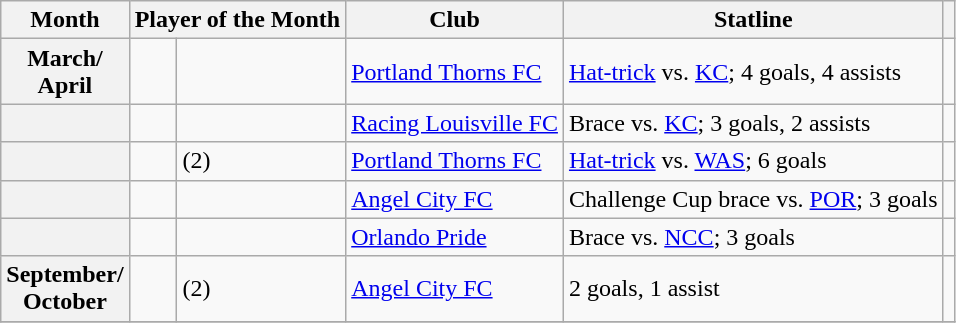<table class="wikitable sortable">
<tr>
<th scope="col">Month</th>
<th colspan=2 scope="col">Player of the Month</th>
<th scope="col">Club</th>
<th scope="col">Statline</th>
<th scope="col"></th>
</tr>
<tr>
<th scope="row">March/<br>April</th>
<td></td>
<td></td>
<td><a href='#'>Portland Thorns FC</a></td>
<td><a href='#'>Hat-trick</a> vs. <a href='#'>KC</a>; 4 goals, 4 assists</td>
<td></td>
</tr>
<tr>
<th scope="row"></th>
<td></td>
<td></td>
<td><a href='#'>Racing Louisville FC</a></td>
<td>Brace vs. <a href='#'>KC</a>; 3 goals, 2 assists</td>
<td></td>
</tr>
<tr>
<th scope="row"></th>
<td></td>
<td> (2)</td>
<td><a href='#'>Portland Thorns FC</a></td>
<td><a href='#'>Hat-trick</a> vs. <a href='#'>WAS</a>; 6 goals</td>
<td></td>
</tr>
<tr>
<th scope="row"></th>
<td></td>
<td></td>
<td><a href='#'>Angel City FC</a></td>
<td>Challenge Cup brace vs. <a href='#'>POR</a>; 3 goals</td>
<td></td>
</tr>
<tr>
<th scope="row"></th>
<td></td>
<td></td>
<td><a href='#'>Orlando Pride</a></td>
<td>Brace vs. <a href='#'>NCC</a>; 3 goals</td>
<td></td>
</tr>
<tr>
<th scope="row">September/<br>October</th>
<td></td>
<td> (2)</td>
<td><a href='#'>Angel City FC</a></td>
<td>2 goals, 1 assist</td>
<td></td>
</tr>
<tr>
</tr>
</table>
